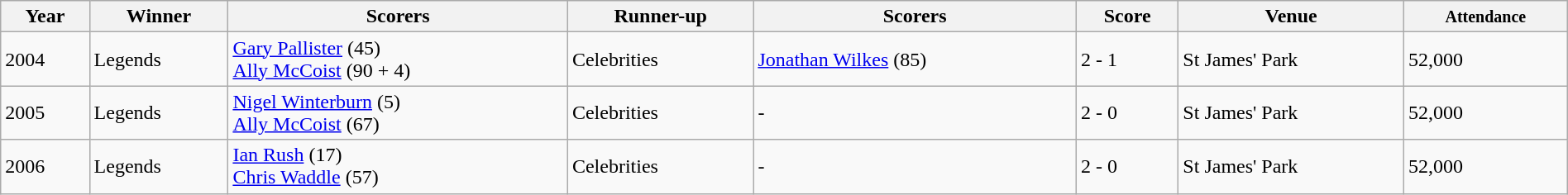<table class="wikitable" width=100%>
<tr>
<th>Year</th>
<th>Winner</th>
<th>Scorers</th>
<th>Runner-up</th>
<th>Scorers</th>
<th>Score</th>
<th>Venue</th>
<th><small>Attendance</small></th>
</tr>
<tr>
<td>2004</td>
<td>Legends</td>
<td><a href='#'>Gary Pallister</a> (45)<br><a href='#'>Ally McCoist</a> (90 + 4)</td>
<td>Celebrities</td>
<td><a href='#'>Jonathan Wilkes</a> (85)</td>
<td>2 - 1</td>
<td>St James' Park</td>
<td>52,000</td>
</tr>
<tr>
<td>2005</td>
<td>Legends</td>
<td><a href='#'>Nigel Winterburn</a> (5)<br><a href='#'>Ally McCoist</a> (67)</td>
<td>Celebrities</td>
<td>-</td>
<td>2 - 0</td>
<td>St James' Park</td>
<td>52,000</td>
</tr>
<tr>
<td>2006</td>
<td>Legends</td>
<td><a href='#'>Ian Rush</a> (17)<br><a href='#'>Chris Waddle</a> (57)</td>
<td>Celebrities</td>
<td>-</td>
<td>2 - 0</td>
<td>St James' Park</td>
<td>52,000</td>
</tr>
</table>
